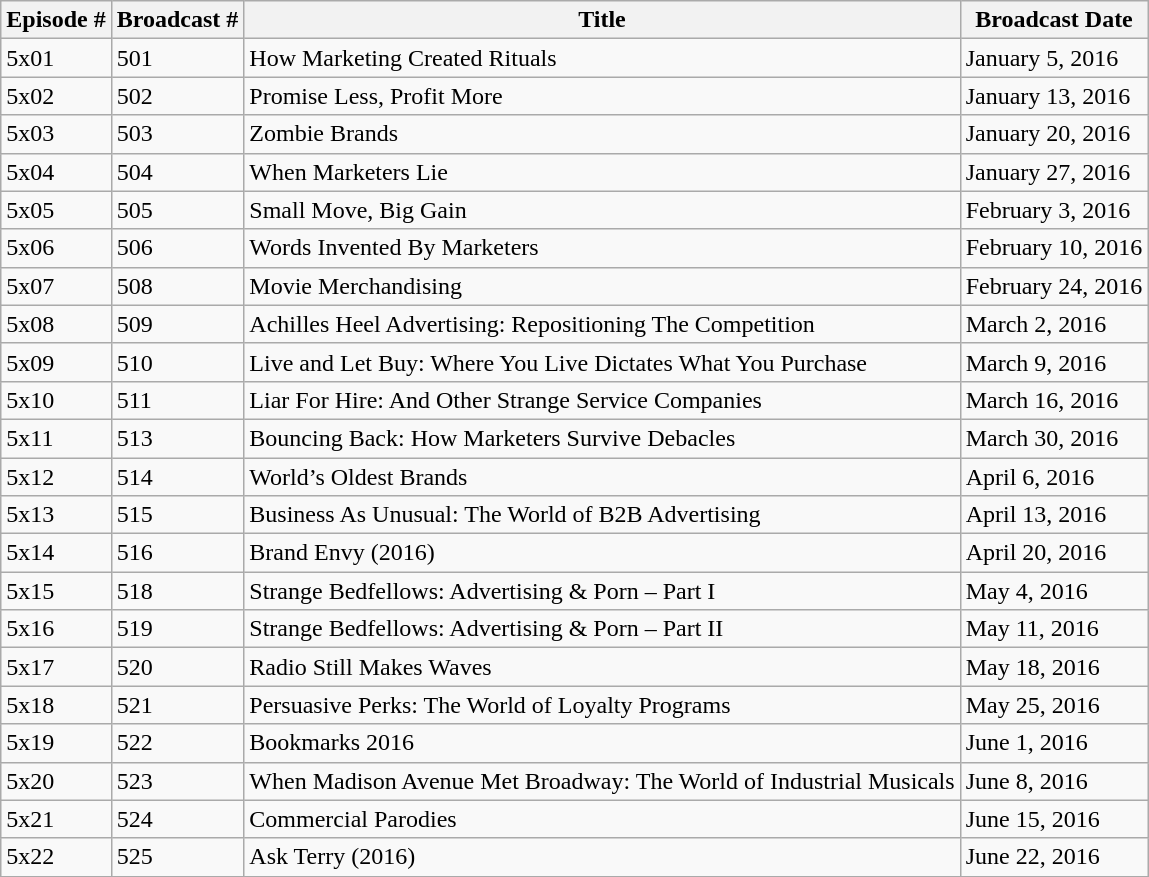<table class="wikitable sortable">
<tr>
<th>Episode #</th>
<th>Broadcast #</th>
<th>Title</th>
<th>Broadcast Date</th>
</tr>
<tr>
<td>5x01</td>
<td>501</td>
<td>How Marketing Created Rituals</td>
<td>January 5, 2016</td>
</tr>
<tr>
<td>5x02</td>
<td>502</td>
<td>Promise Less, Profit More</td>
<td>January 13, 2016</td>
</tr>
<tr>
<td>5x03</td>
<td>503</td>
<td>Zombie Brands</td>
<td>January 20, 2016</td>
</tr>
<tr>
<td>5x04</td>
<td>504</td>
<td>When Marketers Lie</td>
<td>January 27, 2016</td>
</tr>
<tr>
<td>5x05</td>
<td>505</td>
<td>Small Move, Big Gain</td>
<td>February 3, 2016</td>
</tr>
<tr>
<td>5x06</td>
<td>506</td>
<td>Words Invented By Marketers</td>
<td>February 10, 2016</td>
</tr>
<tr>
<td>5x07</td>
<td>508</td>
<td>Movie Merchandising</td>
<td>February 24, 2016</td>
</tr>
<tr>
<td>5x08</td>
<td>509</td>
<td>Achilles Heel Advertising: Repositioning The Competition</td>
<td>March 2, 2016</td>
</tr>
<tr>
<td>5x09</td>
<td>510</td>
<td>Live and Let Buy: Where You Live Dictates What You Purchase</td>
<td>March 9, 2016</td>
</tr>
<tr>
<td>5x10</td>
<td>511</td>
<td>Liar For Hire: And Other Strange Service Companies</td>
<td>March 16, 2016</td>
</tr>
<tr>
<td>5x11</td>
<td>513</td>
<td>Bouncing Back: How Marketers Survive Debacles</td>
<td>March 30, 2016</td>
</tr>
<tr>
<td>5x12</td>
<td>514</td>
<td>World’s Oldest Brands</td>
<td>April 6, 2016</td>
</tr>
<tr>
<td>5x13</td>
<td>515</td>
<td>Business As Unusual: The World of B2B Advertising</td>
<td>April 13, 2016</td>
</tr>
<tr>
<td>5x14</td>
<td>516</td>
<td>Brand Envy (2016)</td>
<td>April 20, 2016</td>
</tr>
<tr>
<td>5x15</td>
<td>518</td>
<td>Strange Bedfellows: Advertising & Porn – Part I</td>
<td>May 4, 2016</td>
</tr>
<tr>
<td>5x16</td>
<td>519</td>
<td>Strange Bedfellows: Advertising & Porn – Part II</td>
<td>May 11, 2016</td>
</tr>
<tr>
<td>5x17</td>
<td>520</td>
<td>Radio Still Makes Waves</td>
<td>May 18, 2016</td>
</tr>
<tr>
<td>5x18</td>
<td>521</td>
<td>Persuasive Perks: The World of Loyalty Programs</td>
<td>May 25, 2016</td>
</tr>
<tr>
<td>5x19</td>
<td>522</td>
<td>Bookmarks 2016</td>
<td>June 1, 2016</td>
</tr>
<tr>
<td>5x20</td>
<td>523</td>
<td>When Madison Avenue Met Broadway: The World of Industrial Musicals</td>
<td>June 8, 2016</td>
</tr>
<tr>
<td>5x21</td>
<td>524</td>
<td>Commercial Parodies</td>
<td>June 15, 2016</td>
</tr>
<tr>
<td>5x22</td>
<td>525</td>
<td>Ask Terry (2016)</td>
<td>June 22, 2016</td>
</tr>
<tr>
</tr>
</table>
